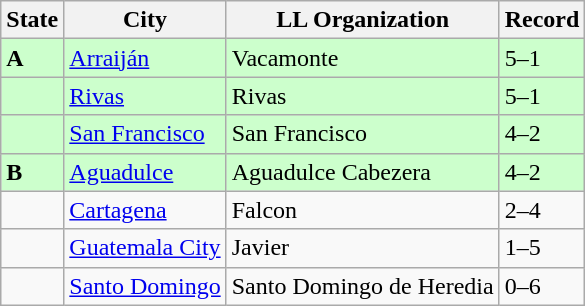<table class="wikitable">
<tr>
<th>State</th>
<th>City</th>
<th>LL Organization</th>
<th>Record</th>
</tr>
<tr bgcolor="ccffcc">
<td><strong> A</strong></td>
<td><a href='#'>Arraiján</a></td>
<td>Vacamonte</td>
<td>5–1</td>
</tr>
<tr bgcolor="ccffcc">
<td><strong></strong></td>
<td><a href='#'>Rivas</a></td>
<td>Rivas</td>
<td>5–1</td>
</tr>
<tr bgcolor="ccffcc">
<td><strong></strong></td>
<td><a href='#'>San Francisco</a></td>
<td>San Francisco</td>
<td>4–2</td>
</tr>
<tr bgcolor="ccffcc">
<td><strong> B</strong></td>
<td><a href='#'>Aguadulce</a></td>
<td>Aguadulce Cabezera</td>
<td>4–2</td>
</tr>
<tr>
<td><strong></strong></td>
<td><a href='#'>Cartagena</a></td>
<td>Falcon</td>
<td>2–4</td>
</tr>
<tr>
<td><strong></strong></td>
<td><a href='#'>Guatemala City</a></td>
<td>Javier</td>
<td>1–5</td>
</tr>
<tr>
<td><strong></strong></td>
<td><a href='#'>Santo Domingo</a></td>
<td>Santo Domingo de Heredia</td>
<td>0–6</td>
</tr>
</table>
